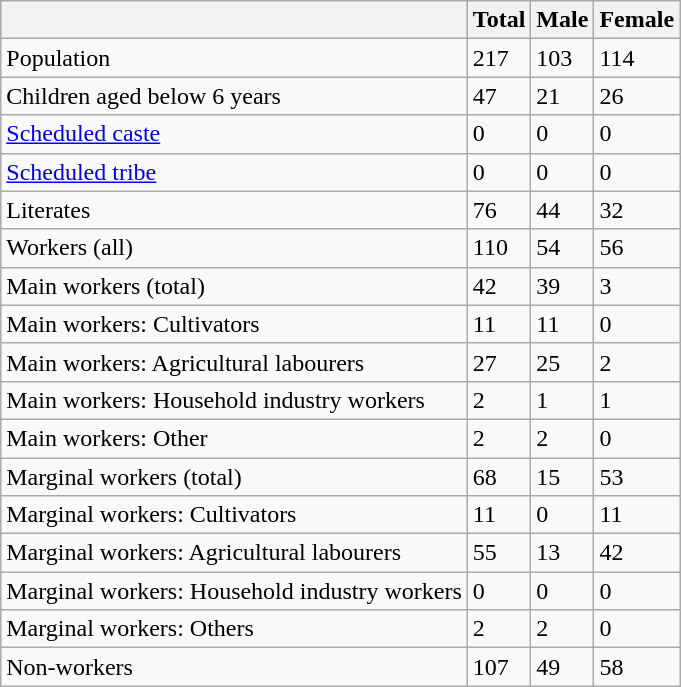<table class="wikitable sortable">
<tr>
<th></th>
<th>Total</th>
<th>Male</th>
<th>Female</th>
</tr>
<tr>
<td>Population</td>
<td>217</td>
<td>103</td>
<td>114</td>
</tr>
<tr>
<td>Children aged below 6 years</td>
<td>47</td>
<td>21</td>
<td>26</td>
</tr>
<tr>
<td><a href='#'>Scheduled caste</a></td>
<td>0</td>
<td>0</td>
<td>0</td>
</tr>
<tr>
<td><a href='#'>Scheduled tribe</a></td>
<td>0</td>
<td>0</td>
<td>0</td>
</tr>
<tr>
<td>Literates</td>
<td>76</td>
<td>44</td>
<td>32</td>
</tr>
<tr>
<td>Workers (all)</td>
<td>110</td>
<td>54</td>
<td>56</td>
</tr>
<tr>
<td>Main workers (total)</td>
<td>42</td>
<td>39</td>
<td>3</td>
</tr>
<tr>
<td>Main workers: Cultivators</td>
<td>11</td>
<td>11</td>
<td>0</td>
</tr>
<tr>
<td>Main workers: Agricultural labourers</td>
<td>27</td>
<td>25</td>
<td>2</td>
</tr>
<tr>
<td>Main workers: Household industry workers</td>
<td>2</td>
<td>1</td>
<td>1</td>
</tr>
<tr>
<td>Main workers: Other</td>
<td>2</td>
<td>2</td>
<td>0</td>
</tr>
<tr>
<td>Marginal workers (total)</td>
<td>68</td>
<td>15</td>
<td>53</td>
</tr>
<tr>
<td>Marginal workers: Cultivators</td>
<td>11</td>
<td>0</td>
<td>11</td>
</tr>
<tr>
<td>Marginal workers: Agricultural labourers</td>
<td>55</td>
<td>13</td>
<td>42</td>
</tr>
<tr>
<td>Marginal workers: Household industry workers</td>
<td>0</td>
<td>0</td>
<td>0</td>
</tr>
<tr>
<td>Marginal workers: Others</td>
<td>2</td>
<td>2</td>
<td>0</td>
</tr>
<tr>
<td>Non-workers</td>
<td>107</td>
<td>49</td>
<td>58</td>
</tr>
</table>
